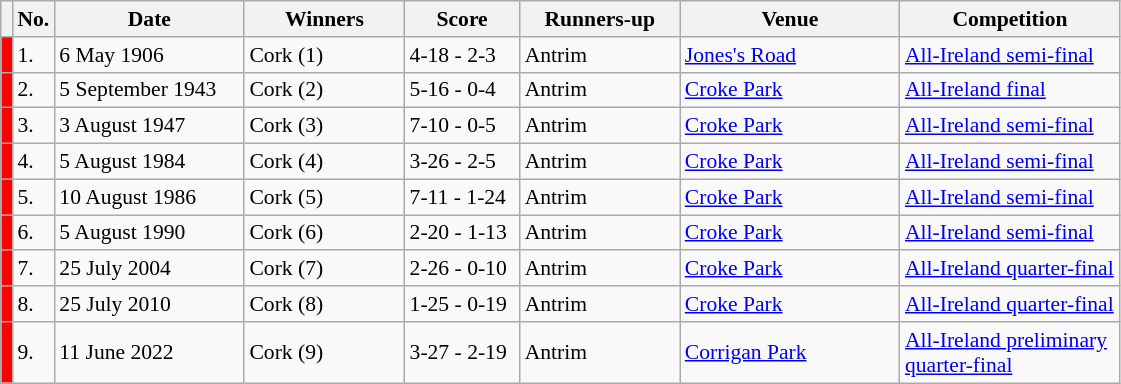<table class="wikitable" style="font-size:90%">
<tr>
<th width=1></th>
<th width=5>No.</th>
<th width=120>Date</th>
<th width=100>Winners</th>
<th width=70>Score</th>
<th width=100>Runners-up</th>
<th width=140>Venue</th>
<th width=140>Competition</th>
</tr>
<tr>
<td style="background-color:#FF0000"></td>
<td>1.</td>
<td>6 May 1906</td>
<td>Cork (1)</td>
<td>4-18 - 2-3</td>
<td>Antrim</td>
<td><a href='#'>Jones's Road</a></td>
<td><a href='#'>All-Ireland semi-final</a></td>
</tr>
<tr>
<td style="background-color:#FF0000"></td>
<td>2.</td>
<td>5 September 1943</td>
<td>Cork (2)</td>
<td>5-16 - 0-4</td>
<td>Antrim</td>
<td><a href='#'>Croke Park</a></td>
<td><a href='#'>All-Ireland  final</a></td>
</tr>
<tr>
<td style="background-color:#FF0000"></td>
<td>3.</td>
<td>3 August 1947</td>
<td>Cork (3)</td>
<td>7-10 - 0-5</td>
<td>Antrim</td>
<td><a href='#'>Croke Park</a></td>
<td><a href='#'>All-Ireland semi-final</a></td>
</tr>
<tr>
<td style="background-color:#FF0000"></td>
<td>4.</td>
<td>5 August 1984</td>
<td>Cork (4)</td>
<td>3-26 - 2-5</td>
<td>Antrim</td>
<td><a href='#'>Croke Park</a></td>
<td><a href='#'>All-Ireland semi-final</a></td>
</tr>
<tr>
<td style="background-color:#FF0000"></td>
<td>5.</td>
<td>10 August 1986</td>
<td>Cork (5)</td>
<td>7-11 - 1-24</td>
<td>Antrim</td>
<td><a href='#'>Croke Park</a></td>
<td><a href='#'>All-Ireland semi-final</a></td>
</tr>
<tr>
<td style="background-color:#FF0000"></td>
<td>6.</td>
<td>5 August 1990</td>
<td>Cork (6)</td>
<td>2-20 - 1-13</td>
<td>Antrim</td>
<td><a href='#'>Croke Park</a></td>
<td><a href='#'>All-Ireland semi-final</a></td>
</tr>
<tr>
<td style="background-color:#FF0000"></td>
<td>7.</td>
<td>25 July 2004</td>
<td>Cork (7)</td>
<td>2-26 - 0-10</td>
<td>Antrim</td>
<td><a href='#'>Croke Park</a></td>
<td><a href='#'>All-Ireland quarter-final</a></td>
</tr>
<tr>
<td style="background-color:#FF0000"></td>
<td>8.</td>
<td>25 July 2010</td>
<td>Cork (8)</td>
<td>1-25 - 0-19</td>
<td>Antrim</td>
<td><a href='#'>Croke Park</a></td>
<td><a href='#'>All-Ireland quarter-final</a></td>
</tr>
<tr>
<td style="background-color:#FF0000"></td>
<td>9.</td>
<td>11 June 2022</td>
<td>Cork (9)</td>
<td>3-27 - 2-19</td>
<td>Antrim</td>
<td><a href='#'>Corrigan Park</a></td>
<td><a href='#'>All-Ireland preliminary quarter-final</a></td>
</tr>
</table>
